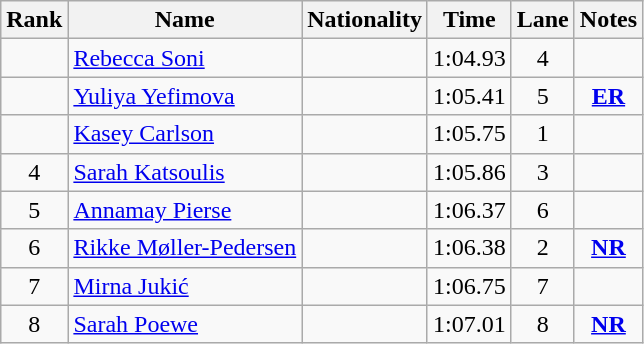<table class="wikitable sortable" style="text-align:center">
<tr>
<th>Rank</th>
<th>Name</th>
<th>Nationality</th>
<th>Time</th>
<th>Lane</th>
<th>Notes</th>
</tr>
<tr>
<td></td>
<td align=left><a href='#'>Rebecca Soni</a></td>
<td align=left></td>
<td>1:04.93</td>
<td>4</td>
<td></td>
</tr>
<tr>
<td></td>
<td align=left><a href='#'>Yuliya Yefimova</a></td>
<td align=left></td>
<td>1:05.41</td>
<td>5</td>
<td><strong><a href='#'>ER</a></strong></td>
</tr>
<tr>
<td></td>
<td align=left><a href='#'>Kasey Carlson</a></td>
<td align=left></td>
<td>1:05.75</td>
<td>1</td>
<td></td>
</tr>
<tr>
<td>4</td>
<td align=left><a href='#'>Sarah Katsoulis</a></td>
<td align=left></td>
<td>1:05.86</td>
<td>3</td>
<td></td>
</tr>
<tr>
<td>5</td>
<td align=left><a href='#'>Annamay Pierse</a></td>
<td align=left></td>
<td>1:06.37</td>
<td>6</td>
<td></td>
</tr>
<tr>
<td>6</td>
<td align=left><a href='#'>Rikke Møller-Pedersen</a></td>
<td align=left></td>
<td>1:06.38</td>
<td>2</td>
<td><strong><a href='#'>NR</a></strong></td>
</tr>
<tr>
<td>7</td>
<td align=left><a href='#'>Mirna Jukić</a></td>
<td align=left></td>
<td>1:06.75</td>
<td>7</td>
<td></td>
</tr>
<tr>
<td>8</td>
<td align=left><a href='#'>Sarah Poewe</a></td>
<td align=left></td>
<td>1:07.01</td>
<td>8</td>
<td><strong><a href='#'>NR</a></strong></td>
</tr>
</table>
